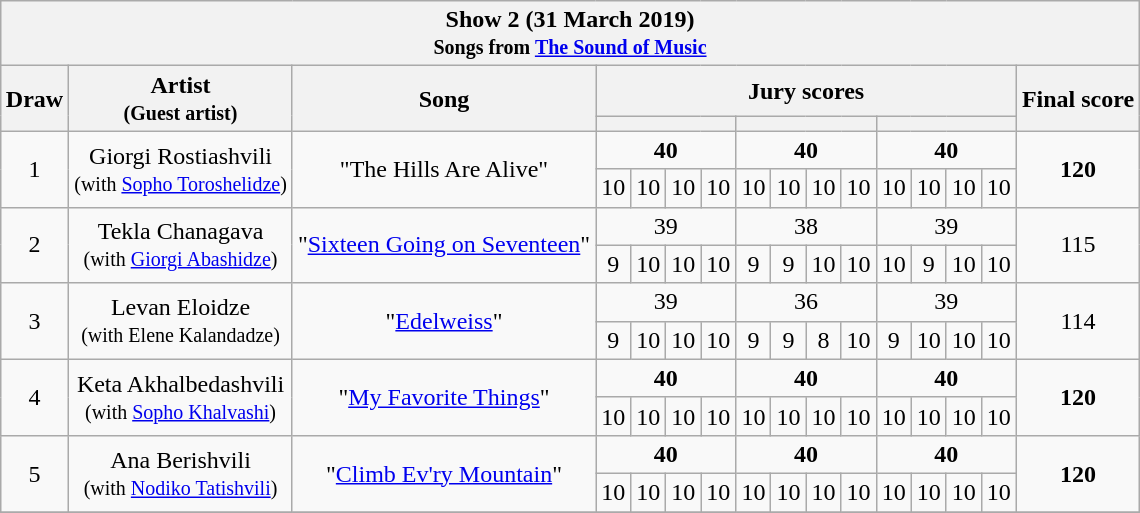<table class="sortable wikitable" style="text-align:center;margin:1em auto 1em auto">
<tr>
<th colspan=16>Show 2 (31 March 2019)<br><small>Songs from <a href='#'>The Sound of Music</a></small></th>
</tr>
<tr>
<th rowspan="2">Draw</th>
<th rowspan="2">Artist<br><small>(Guest artist)</small></th>
<th rowspan="2">Song</th>
<th colspan="12">Jury scores</th>
<th rowspan="2">Final score</th>
</tr>
<tr>
<th colspan="4"><small></small></th>
<th colspan="4"><small></small></th>
<th colspan="4"><small></small></th>
</tr>
<tr>
<td rowspan=2>1</td>
<td rowspan=2>Giorgi Rostiashvili<br><small>(with <a href='#'>Sopho Toroshelidze</a>)</small></td>
<td rowspan=2>"The Hills Are Alive"</td>
<td colspan=4><strong>40</strong></td>
<td colspan=4><strong>40</strong></td>
<td colspan=4><strong>40</strong></td>
<td rowspan=2><strong>120</strong></td>
</tr>
<tr>
<td>10</td>
<td>10</td>
<td>10</td>
<td>10</td>
<td>10</td>
<td>10</td>
<td>10</td>
<td>10</td>
<td>10</td>
<td>10</td>
<td>10</td>
<td>10</td>
</tr>
<tr>
<td rowspan=2>2</td>
<td rowspan=2>Tekla Chanagava<br><small>(with <a href='#'>Giorgi Abashidze</a>)</small></td>
<td rowspan=2>"<a href='#'>Sixteen Going on Seventeen</a>"</td>
<td colspan=4>39</td>
<td colspan=4>38</td>
<td colspan=4>39</td>
<td rowspan=2>115</td>
</tr>
<tr>
<td>9</td>
<td>10</td>
<td>10</td>
<td>10</td>
<td>9</td>
<td>9</td>
<td>10</td>
<td>10</td>
<td>10</td>
<td>9</td>
<td>10</td>
<td>10</td>
</tr>
<tr>
<td rowspan=2>3</td>
<td rowspan=2>Levan Eloidze<br><small>(with Elene Kalandadze)</small></td>
<td rowspan=2>"<a href='#'>Edelweiss</a>"</td>
<td colspan=4>39</td>
<td colspan=4>36</td>
<td colspan=4>39</td>
<td rowspan=2>114</td>
</tr>
<tr>
<td>9</td>
<td>10</td>
<td>10</td>
<td>10</td>
<td>9</td>
<td>9</td>
<td>8</td>
<td>10</td>
<td>9</td>
<td>10</td>
<td>10</td>
<td>10</td>
</tr>
<tr>
<td rowspan=2>4</td>
<td rowspan=2>Keta Akhalbedashvili<br><small>(with <a href='#'>Sopho Khalvashi</a>)</small></td>
<td rowspan=2>"<a href='#'>My Favorite Things</a>"</td>
<td colspan=4><strong>40</strong></td>
<td colspan=4><strong>40</strong></td>
<td colspan=4><strong>40</strong></td>
<td rowspan=2><strong>120</strong></td>
</tr>
<tr>
<td>10</td>
<td>10</td>
<td>10</td>
<td>10</td>
<td>10</td>
<td>10</td>
<td>10</td>
<td>10</td>
<td>10</td>
<td>10</td>
<td>10</td>
<td>10</td>
</tr>
<tr>
<td rowspan=2>5</td>
<td rowspan=2>Ana Berishvili<br><small>(with <a href='#'>Nodiko Tatishvili</a>)</small></td>
<td rowspan=2>"<a href='#'>Climb Ev'ry Mountain</a>"</td>
<td colspan=4><strong>40</strong></td>
<td colspan=4><strong>40</strong></td>
<td colspan=4><strong>40</strong></td>
<td rowspan=2><strong>120</strong></td>
</tr>
<tr>
<td>10</td>
<td>10</td>
<td>10</td>
<td>10</td>
<td>10</td>
<td>10</td>
<td>10</td>
<td>10</td>
<td>10</td>
<td>10</td>
<td>10</td>
<td>10</td>
</tr>
<tr>
</tr>
</table>
